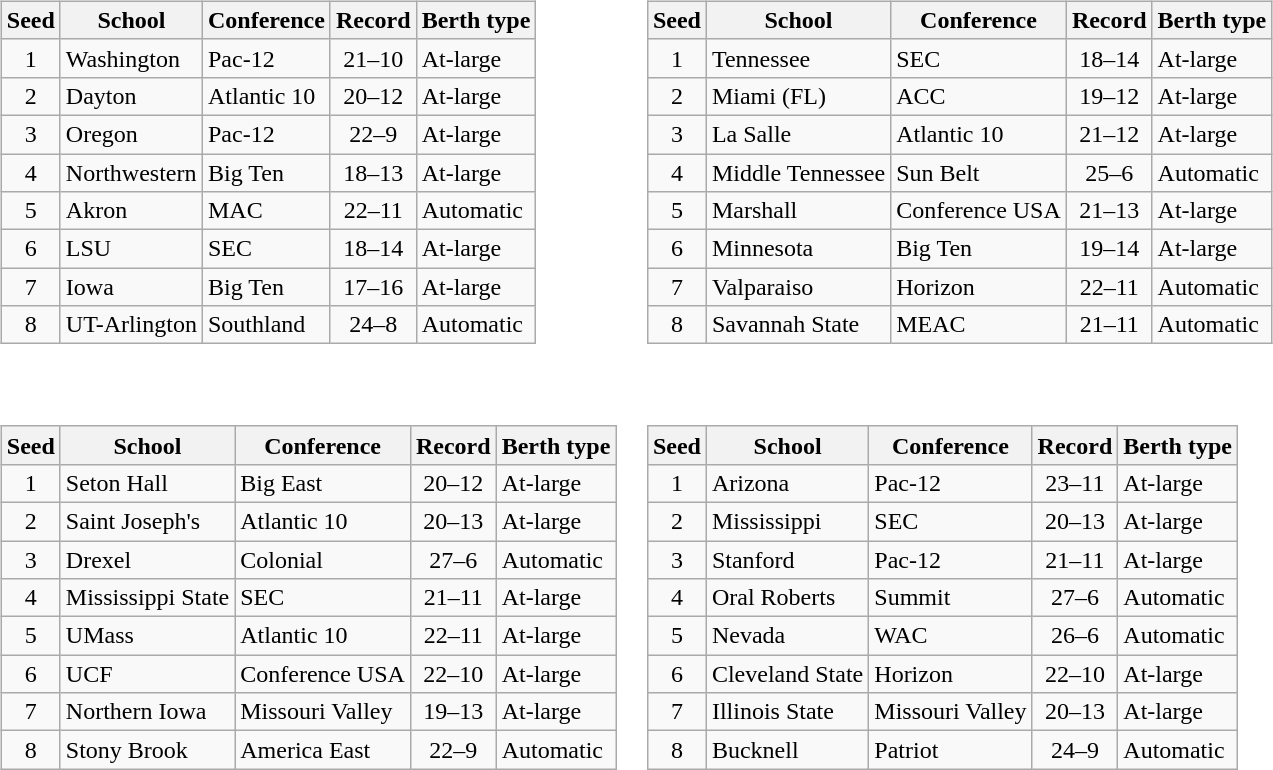<table>
<tr>
<td valign=top><br><table class="wikitable sortable">
<tr>
<th>Seed</th>
<th>School</th>
<th>Conference</th>
<th>Record</th>
<th>Berth type</th>
</tr>
<tr>
<td align=center>1</td>
<td>Washington</td>
<td>Pac-12</td>
<td align=center>21–10</td>
<td>At-large</td>
</tr>
<tr>
<td align=center>2</td>
<td>Dayton</td>
<td>Atlantic 10</td>
<td align=center>20–12</td>
<td>At-large</td>
</tr>
<tr>
<td align=center>3</td>
<td>Oregon</td>
<td>Pac-12</td>
<td align=center>22–9</td>
<td>At-large</td>
</tr>
<tr>
<td align=center>4</td>
<td>Northwestern</td>
<td>Big Ten</td>
<td align=center>18–13</td>
<td>At-large</td>
</tr>
<tr>
<td align=center>5</td>
<td>Akron</td>
<td>MAC</td>
<td align=center>22–11</td>
<td>Automatic</td>
</tr>
<tr>
<td align=center>6</td>
<td>LSU</td>
<td>SEC</td>
<td align=center>18–14</td>
<td>At-large</td>
</tr>
<tr>
<td align=center>7</td>
<td>Iowa</td>
<td>Big Ten</td>
<td align=center>17–16</td>
<td>At-large</td>
</tr>
<tr>
<td align=center>8</td>
<td>UT-Arlington</td>
<td>Southland</td>
<td align=center>24–8</td>
<td>Automatic</td>
</tr>
</table>
</td>
<td valign=top><br><table class="wikitable sortable">
<tr>
<th>Seed</th>
<th>School</th>
<th>Conference</th>
<th>Record</th>
<th>Berth type</th>
</tr>
<tr>
<td align=center>1</td>
<td>Tennessee</td>
<td>SEC</td>
<td align=center>18–14</td>
<td>At-large</td>
</tr>
<tr>
<td align=center>2</td>
<td>Miami (FL)</td>
<td>ACC</td>
<td align=center>19–12</td>
<td>At-large</td>
</tr>
<tr>
<td align=center>3</td>
<td>La Salle</td>
<td>Atlantic 10</td>
<td align=center>21–12</td>
<td>At-large</td>
</tr>
<tr>
<td align=center>4</td>
<td>Middle Tennessee</td>
<td>Sun Belt</td>
<td align=center>25–6</td>
<td>Automatic</td>
</tr>
<tr>
<td align=center>5</td>
<td>Marshall</td>
<td>Conference USA</td>
<td align=center>21–13</td>
<td>At-large</td>
</tr>
<tr>
<td align=center>6</td>
<td>Minnesota</td>
<td>Big Ten</td>
<td align=center>19–14</td>
<td>At-large</td>
</tr>
<tr>
<td align=center>7</td>
<td>Valparaiso</td>
<td>Horizon</td>
<td align=center>22–11</td>
<td>Automatic</td>
</tr>
<tr>
<td align=center>8</td>
<td>Savannah State</td>
<td>MEAC</td>
<td align=center>21–11</td>
<td>Automatic</td>
</tr>
</table>
</td>
</tr>
<tr>
<td valign=top><br><table class="wikitable sortable">
<tr>
<th>Seed</th>
<th>School</th>
<th>Conference</th>
<th>Record</th>
<th>Berth type</th>
</tr>
<tr>
<td align=center>1</td>
<td>Seton Hall</td>
<td>Big East</td>
<td align=center>20–12</td>
<td>At-large</td>
</tr>
<tr>
<td align=center>2</td>
<td>Saint Joseph's</td>
<td>Atlantic 10</td>
<td align=center>20–13</td>
<td>At-large</td>
</tr>
<tr>
<td align=center>3</td>
<td>Drexel</td>
<td>Colonial</td>
<td align=center>27–6</td>
<td>Automatic</td>
</tr>
<tr>
<td align=center>4</td>
<td>Mississippi State</td>
<td>SEC</td>
<td align=center>21–11</td>
<td>At-large</td>
</tr>
<tr>
<td align=center>5</td>
<td>UMass</td>
<td>Atlantic 10</td>
<td align=center>22–11</td>
<td>At-large</td>
</tr>
<tr>
<td align=center>6</td>
<td>UCF</td>
<td>Conference USA</td>
<td align=center>22–10</td>
<td>At-large</td>
</tr>
<tr>
<td align=center>7</td>
<td>Northern Iowa</td>
<td>Missouri Valley</td>
<td align=center>19–13</td>
<td>At-large</td>
</tr>
<tr>
<td align=center>8</td>
<td>Stony Brook</td>
<td>America East</td>
<td align=center>22–9</td>
<td>Automatic</td>
</tr>
</table>
</td>
<td valign=top><br><table class="wikitable sortable">
<tr>
<th>Seed</th>
<th>School</th>
<th>Conference</th>
<th>Record</th>
<th>Berth type</th>
</tr>
<tr>
<td align=center>1</td>
<td>Arizona</td>
<td>Pac-12</td>
<td align=center>23–11</td>
<td>At-large</td>
</tr>
<tr>
<td align=center>2</td>
<td>Mississippi</td>
<td>SEC</td>
<td align=center>20–13</td>
<td>At-large</td>
</tr>
<tr>
<td align=center>3</td>
<td>Stanford</td>
<td>Pac-12</td>
<td align=center>21–11</td>
<td>At-large</td>
</tr>
<tr>
<td align=center>4</td>
<td>Oral Roberts</td>
<td>Summit</td>
<td align=center>27–6</td>
<td>Automatic</td>
</tr>
<tr>
<td align=center>5</td>
<td>Nevada</td>
<td>WAC</td>
<td align=center>26–6</td>
<td>Automatic</td>
</tr>
<tr>
<td align=center>6</td>
<td>Cleveland State</td>
<td>Horizon</td>
<td align=center>22–10</td>
<td>At-large</td>
</tr>
<tr>
<td align=center>7</td>
<td>Illinois State</td>
<td>Missouri Valley</td>
<td align=center>20–13</td>
<td>At-large</td>
</tr>
<tr>
<td align=center>8</td>
<td>Bucknell</td>
<td>Patriot</td>
<td align=center>24–9</td>
<td>Automatic</td>
</tr>
</table>
</td>
</tr>
</table>
